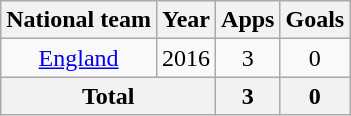<table class=wikitable style=text-align:center>
<tr>
<th>National team</th>
<th>Year</th>
<th>Apps</th>
<th>Goals</th>
</tr>
<tr>
<td><a href='#'>England</a></td>
<td>2016</td>
<td>3</td>
<td>0</td>
</tr>
<tr>
<th colspan=2>Total</th>
<th>3</th>
<th>0</th>
</tr>
</table>
